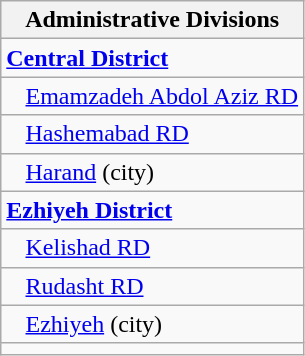<table class="wikitable">
<tr>
<th>Administrative Divisions</th>
</tr>
<tr>
<td><strong><a href='#'>Central District</a></strong></td>
</tr>
<tr>
<td style="padding-left: 1em;"><a href='#'>Emamzadeh Abdol Aziz RD</a></td>
</tr>
<tr>
<td style="padding-left: 1em;"><a href='#'>Hashemabad RD</a></td>
</tr>
<tr>
<td style="padding-left: 1em;"><a href='#'>Harand</a> (city)</td>
</tr>
<tr>
<td><strong><a href='#'>Ezhiyeh District</a></strong></td>
</tr>
<tr>
<td style="padding-left: 1em;"><a href='#'>Kelishad RD</a></td>
</tr>
<tr>
<td style="padding-left: 1em;"><a href='#'>Rudasht RD</a></td>
</tr>
<tr>
<td style="padding-left: 1em;"><a href='#'>Ezhiyeh</a> (city)</td>
</tr>
<tr>
<td colspan=1></td>
</tr>
</table>
